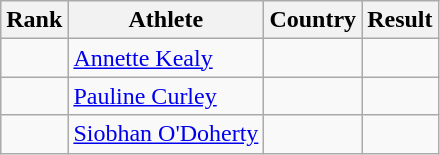<table class="wikitable sortable" style=text-align:center>
<tr>
<th>Rank</th>
<th>Athlete</th>
<th>Country</th>
<th>Result</th>
</tr>
<tr>
<td></td>
<td align=left><a href='#'>Annette Kealy</a></td>
<td align=left></td>
<td></td>
</tr>
<tr>
<td></td>
<td align=left><a href='#'>Pauline Curley</a></td>
<td align=left></td>
<td></td>
</tr>
<tr>
<td></td>
<td align=left><a href='#'>Siobhan O'Doherty</a></td>
<td align=left></td>
<td></td>
</tr>
</table>
